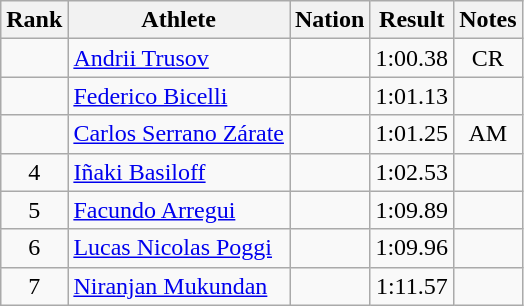<table class="wikitable sortable" style="text-align:center">
<tr>
<th>Rank</th>
<th>Athlete</th>
<th>Nation</th>
<th>Result</th>
<th>Notes</th>
</tr>
<tr>
<td></td>
<td align=left><a href='#'>Andrii Trusov</a></td>
<td align=left></td>
<td>1:00.38</td>
<td>CR</td>
</tr>
<tr>
<td></td>
<td align=left><a href='#'>Federico Bicelli</a></td>
<td align=left></td>
<td>1:01.13</td>
<td></td>
</tr>
<tr>
<td></td>
<td align=left><a href='#'>Carlos Serrano Zárate</a></td>
<td align=left></td>
<td>1:01.25</td>
<td>AM</td>
</tr>
<tr>
<td>4</td>
<td align=left><a href='#'>Iñaki Basiloff</a></td>
<td align=left></td>
<td>1:02.53</td>
<td></td>
</tr>
<tr>
<td>5</td>
<td align=left><a href='#'>Facundo Arregui</a></td>
<td align=left></td>
<td>1:09.89</td>
<td></td>
</tr>
<tr>
<td>6</td>
<td align=left><a href='#'>Lucas Nicolas Poggi</a></td>
<td align=left></td>
<td>1:09.96</td>
<td></td>
</tr>
<tr>
<td>7</td>
<td align=left><a href='#'>Niranjan Mukundan</a></td>
<td align=left></td>
<td>1:11.57</td>
<td></td>
</tr>
</table>
